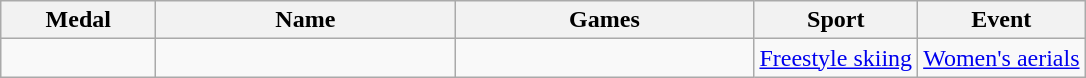<table class="wikitable sortable">
<tr>
<th style="width:6em">Medal</th>
<th style="width:12em">Name</th>
<th style="width:12em">Games</th>
<th>Sport</th>
<th>Event</th>
</tr>
<tr>
<td></td>
<td></td>
<td></td>
<td> <a href='#'>Freestyle skiing</a></td>
<td><a href='#'>Women's aerials</a></td>
</tr>
</table>
